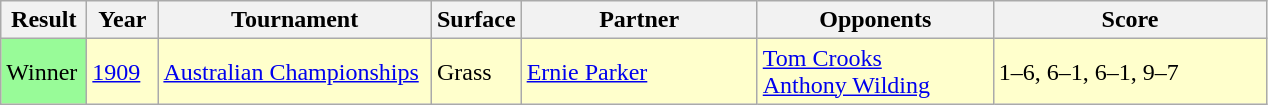<table class="wikitable sortable">
<tr>
<th style="width:50px">Result</th>
<th style="width:40px">Year</th>
<th style="width:175px">Tournament</th>
<th style="width:50px">Surface</th>
<th style="width:150px">Partner</th>
<th style="Width:150px">Opponents</th>
<th style="width:175px" class="unsortable">Score</th>
</tr>
<tr style="background:#ffc;">
<td style="background:#98fb98;">Winner</td>
<td><a href='#'>1909</a></td>
<td><a href='#'>Australian Championships</a></td>
<td>Grass</td>
<td> <a href='#'>Ernie Parker</a></td>
<td> <a href='#'>Tom Crooks</a><br>  <a href='#'>Anthony Wilding</a></td>
<td>1–6, 6–1, 6–1, 9–7</td>
</tr>
</table>
